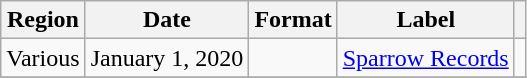<table class="wikitable plainrowheaders">
<tr>
<th scope="col">Region</th>
<th scope="col">Date</th>
<th scope="col">Format</th>
<th scope="col">Label</th>
<th scope="col"></th>
</tr>
<tr>
<td>Various</td>
<td>January 1, 2020</td>
<td></td>
<td><a href='#'>Sparrow Records</a></td>
<td></td>
</tr>
<tr>
</tr>
</table>
